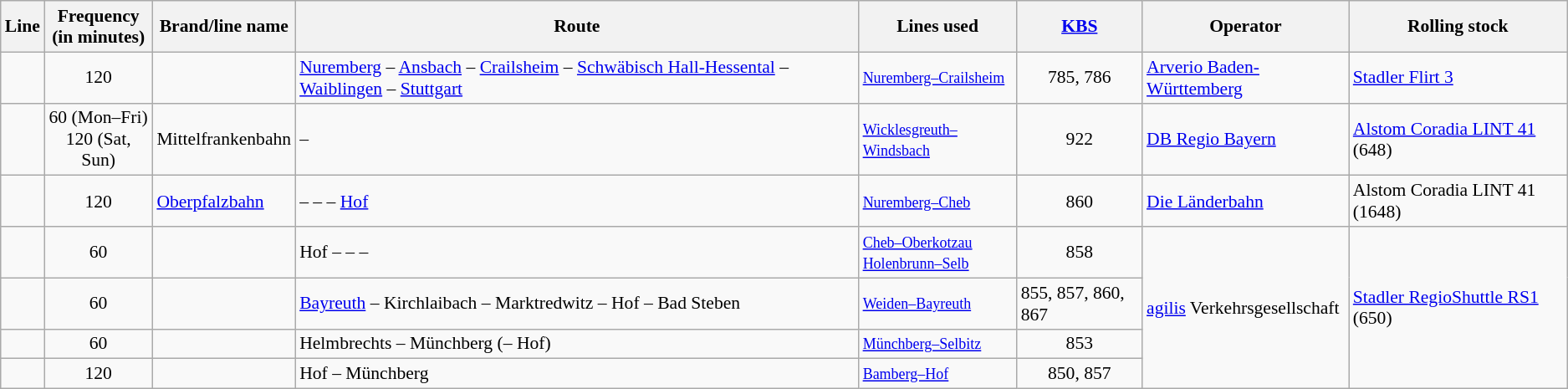<table class="wikitable sortable" style="font-size:90%">
<tr class="hintergrundfarbe5">
<th>Line</th>
<th>Frequency<br>(in minutes)</th>
<th>Brand/line name</th>
<th class="unsortable">Route</th>
<th class="unsortable">Lines used</th>
<th><a href='#'>KBS</a></th>
<th>Operator</th>
<th>Rolling stock</th>
</tr>
<tr id="RE 90 (BW)">
<td align="center"></td>
<td align="center">120</td>
<td></td>
<td><a href='#'>Nuremberg</a> – <a href='#'>Ansbach</a> – <a href='#'>Crailsheim</a> – <a href='#'>Schwäbisch Hall-Hessental</a> – <a href='#'>Waiblingen</a> – <a href='#'>Stuttgart</a></td>
<td><a href='#'><small>Nuremberg–Crailsheim</small></a></td>
<td align="center">785, 786</td>
<td><a href='#'>Arverio Baden-Württemberg</a></td>
<td><a href='#'>Stadler Flirt 3</a></td>
</tr>
<tr id="RB 91">
<td align="center"></td>
<td align="center">60 (Mon–Fri)<br>120 (Sat, Sun)</td>
<td>Mittelfrankenbahn</td>
<td> – </td>
<td><a href='#'><small>Wicklesgreuth–Windsbach</small></a></td>
<td align="center">922</td>
<td><a href='#'>DB Regio Bayern</a></td>
<td><a href='#'>Alstom Coradia LINT 41</a> (648)</td>
</tr>
<tr id="RB 95">
<td align="center"></td>
<td align="center">120</td>
<td><a href='#'>Oberpfalzbahn</a></td>
<td> –  –  – <a href='#'>Hof</a></td>
<td><a href='#'><small>Nuremberg–Cheb</small></a></td>
<td align="center">860</td>
<td><a href='#'>Die Länderbahn</a></td>
<td>Alstom Coradia LINT 41 (1648)</td>
</tr>
<tr id="RB 96 N">
<td align="center"></td>
<td align="center">60</td>
<td></td>
<td>Hof –  –  – </td>
<td><small><a href='#'>Cheb–Oberkotzau</a><br><a href='#'>Holenbrunn–Selb</a></small></td>
<td align="center">858</td>
<td rowspan="4"><a href='#'>agilis</a> Verkehrsgesellschaft</td>
<td rowspan="4"><a href='#'>Stadler RegioShuttle RS1</a> (650)</td>
</tr>
<tr>
<td align="center"></td>
<td align="center">60</td>
<td></td>
<td><a href='#'>Bayreuth</a> – Kirchlaibach – Marktredwitz – Hof – Bad Steben</td>
<td><small><a href='#'>Weiden–Bayreuth</a></small></td>
<td>855, 857, 860, 867</td>
</tr>
<tr id="RB 98">
<td align="center"></td>
<td align="center">60</td>
<td></td>
<td>Helmbrechts – Münchberg (– Hof)</td>
<td><a href='#'><small>Münchberg–Selbitz</small></a></td>
<td align="center">853</td>
</tr>
<tr id="RB 99">
<td align="center"></td>
<td align="center">120</td>
<td></td>
<td>Hof – Münchberg</td>
<td><a href='#'><small>Bamberg–Hof</small></a></td>
<td align="center">850, 857</td>
</tr>
</table>
